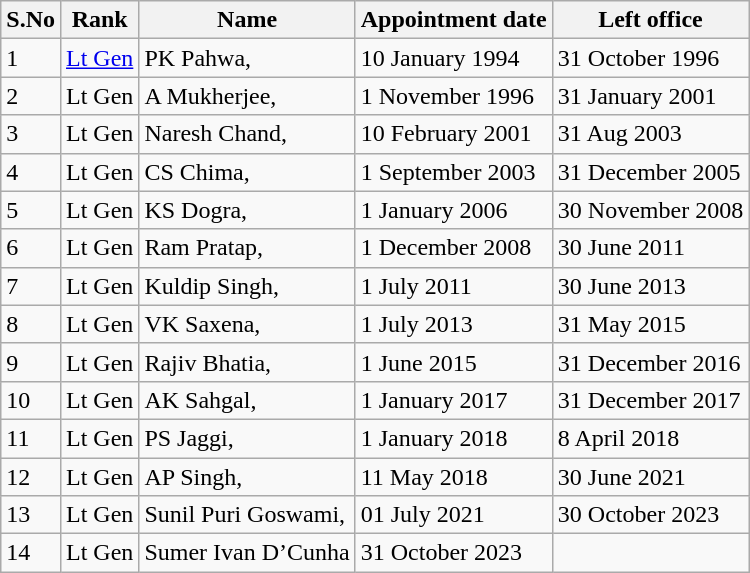<table class="wikitable">
<tr>
<th>S.No</th>
<th>Rank</th>
<th>Name</th>
<th>Appointment date</th>
<th>Left office</th>
</tr>
<tr>
<td>1</td>
<td><a href='#'>Lt Gen</a></td>
<td>PK Pahwa, </td>
<td>10 January 1994</td>
<td>31 October 1996</td>
</tr>
<tr>
<td>2</td>
<td>Lt Gen</td>
<td>A Mukherjee, </td>
<td>1 November 1996</td>
<td>31 January 2001</td>
</tr>
<tr>
<td>3</td>
<td>Lt Gen</td>
<td>Naresh Chand, </td>
<td>10 February 2001</td>
<td>31 Aug 2003</td>
</tr>
<tr>
<td>4</td>
<td>Lt Gen</td>
<td>CS Chima, </td>
<td>1 September 2003</td>
<td>31 December 2005</td>
</tr>
<tr>
<td>5</td>
<td>Lt Gen</td>
<td>KS Dogra, </td>
<td>1 January 2006</td>
<td>30 November 2008</td>
</tr>
<tr>
<td>6</td>
<td>Lt Gen</td>
<td>Ram Pratap, </td>
<td>1 December 2008</td>
<td>30 June 2011</td>
</tr>
<tr>
<td>7</td>
<td>Lt Gen</td>
<td>Kuldip Singh, </td>
<td>1 July 2011</td>
<td>30 June 2013</td>
</tr>
<tr>
<td>8</td>
<td>Lt Gen</td>
<td>VK Saxena, </td>
<td>1 July 2013</td>
<td>31 May 2015</td>
</tr>
<tr>
<td>9</td>
<td>Lt Gen</td>
<td>Rajiv Bhatia, </td>
<td>1 June 2015</td>
<td>31 December 2016</td>
</tr>
<tr>
<td>10</td>
<td>Lt Gen</td>
<td>AK Sahgal, </td>
<td>1 January 2017</td>
<td>31 December 2017</td>
</tr>
<tr>
<td>11</td>
<td>Lt Gen</td>
<td>PS Jaggi, </td>
<td>1 January 2018</td>
<td>8 April 2018</td>
</tr>
<tr>
<td>12</td>
<td>Lt Gen</td>
<td>AP Singh, </td>
<td>11 May 2018</td>
<td>30 June 2021</td>
</tr>
<tr>
<td>13</td>
<td>Lt Gen</td>
<td>Sunil Puri Goswami, </td>
<td>01 July 2021</td>
<td>30 October 2023</td>
</tr>
<tr>
<td>14</td>
<td>Lt Gen</td>
<td>Sumer Ivan D’Cunha</td>
<td>31 October 2023</td>
<td></td>
</tr>
</table>
